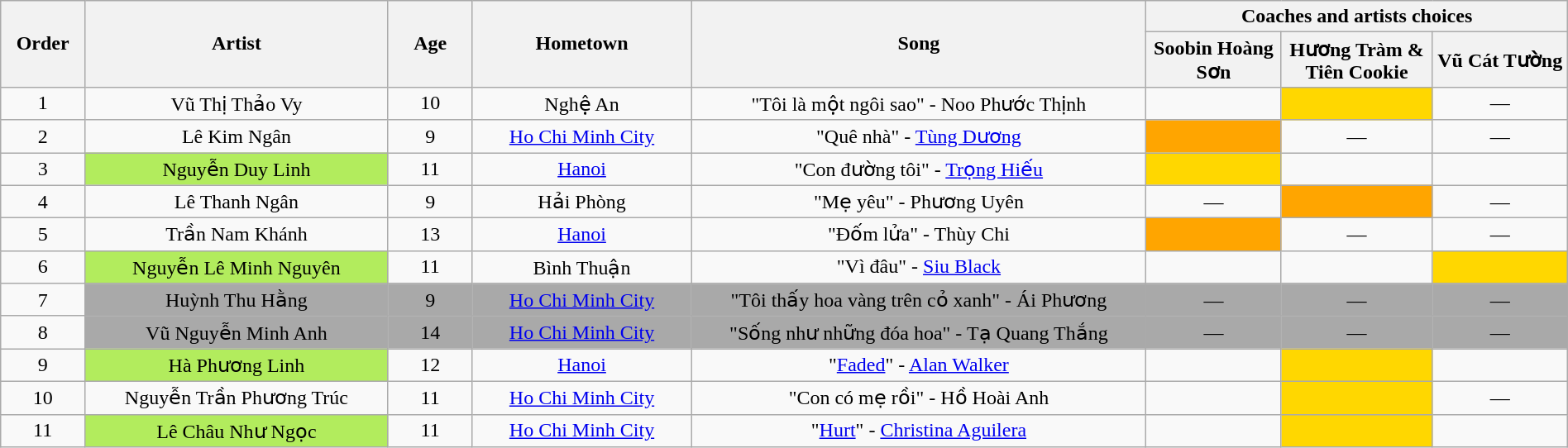<table class="wikitable" style="text-align:center; width:100%;">
<tr>
<th scope="col" rowspan="2" width="05%">Order</th>
<th scope="col" rowspan="2" width="18%">Artist</th>
<th scope="col" rowspan="2" width="05%">Age</th>
<th scope="col" rowspan="2" width="13%">Hometown</th>
<th scope="col" rowspan="2" width="27%">Song</th>
<th scope="col" colspan="4" width="26%">Coaches and artists choices</th>
</tr>
<tr>
<th width="08%">Soobin Hoàng Sơn</th>
<th width="09%">Hương Tràm & Tiên Cookie</th>
<th width="08%">Vũ Cát Tường</th>
</tr>
<tr>
<td scope="row">1</td>
<td>Vũ Thị Thảo Vy</td>
<td>10</td>
<td>Nghệ An</td>
<td>"Tôi là một ngôi sao" - Noo Phước Thịnh</td>
<td style="text-align:center;"></td>
<td style="background:gold;text-align:center;"></td>
<td>—</td>
</tr>
<tr>
<td scope="row">2</td>
<td>Lê Kim Ngân</td>
<td>9</td>
<td><a href='#'>Ho Chi Minh City</a></td>
<td>"Quê nhà" - <a href='#'>Tùng Dương</a></td>
<td style="background:orange;text-align:center;"></td>
<td>—</td>
<td>—</td>
</tr>
<tr>
<td scope="row">3</td>
<td style="background-color:#B2EC5D;">Nguyễn Duy Linh</td>
<td>11</td>
<td><a href='#'>Hanoi</a></td>
<td>"Con đường tôi" - <a href='#'>Trọng Hiếu</a></td>
<td style="background:gold;text-align:center;"></td>
<td style="text-align:center;"></td>
<td style="text-align:center;"></td>
</tr>
<tr>
<td scope="row">4</td>
<td>Lê Thanh Ngân</td>
<td>9</td>
<td>Hải Phòng</td>
<td>"Mẹ yêu" - Phương Uyên</td>
<td>—</td>
<td style="background:orange;text-align:center;"></td>
<td>—</td>
</tr>
<tr>
<td scope="row">5</td>
<td>Trần Nam Khánh</td>
<td>13</td>
<td><a href='#'>Hanoi</a></td>
<td>"Đốm lửa" - Thùy Chi</td>
<td style="background:orange;text-align:center;"></td>
<td>—</td>
<td>—</td>
</tr>
<tr>
<td scope="row">6</td>
<td style="background-color:#B2EC5D;">Nguyễn Lê Minh Nguyên</td>
<td>11</td>
<td>Bình Thuận</td>
<td>"Vì đâu" - <a href='#'>Siu Black</a></td>
<td style="text-align:center;"></td>
<td style="text-align:center;"></td>
<td style="background:gold;text-align:center;"></td>
</tr>
<tr>
<td scope="row">7</td>
<td style="background:darkgrey;">Huỳnh Thu Hằng</td>
<td style="background:darkgrey;">9</td>
<td style="background:darkgrey;"><a href='#'>Ho Chi Minh City</a></td>
<td style="background:darkgrey;">"Tôi thấy hoa vàng trên cỏ xanh" - Ái Phương</td>
<td style="background:darkgrey;text-align:center;">—</td>
<td style="background:darkgrey;text-align:center;">—</td>
<td style="background:darkgrey;text-align:center;">—</td>
</tr>
<tr>
<td scope="row">8</td>
<td style="background:darkgrey;">Vũ Nguyễn Minh Anh</td>
<td style="background:darkgrey;">14</td>
<td style="background:darkgrey;"><a href='#'>Ho Chi Minh City</a></td>
<td style="background:darkgrey;">"Sống như những đóa hoa" - Tạ Quang Thắng</td>
<td style="background:darkgrey;text-align:center;">—</td>
<td style="background:darkgrey;text-align:center;">—</td>
<td style="background:darkgrey;text-align:center;">—</td>
</tr>
<tr>
<td scope="row">9</td>
<td style="background-color:#B2EC5D;">Hà Phương Linh</td>
<td>12</td>
<td><a href='#'>Hanoi</a></td>
<td>"<a href='#'>Faded</a>" - <a href='#'>Alan Walker</a></td>
<td style="text-align:center;"></td>
<td style="background:gold;text-align:center;"></td>
<td style="text-align:center;"></td>
</tr>
<tr>
<td scope="row">10</td>
<td>Nguyễn Trần Phương Trúc</td>
<td>11</td>
<td><a href='#'>Ho Chi Minh City</a></td>
<td>"Con có mẹ rồi" - Hồ Hoài Anh</td>
<td style="text-align:center;"></td>
<td style="background:gold;text-align:center;"></td>
<td>—</td>
</tr>
<tr>
<td scope="row">11</td>
<td style="background-color:#B2EC5D;">Lê Châu Như Ngọc</td>
<td>11</td>
<td><a href='#'>Ho Chi Minh City</a></td>
<td>"<a href='#'>Hurt</a>" - <a href='#'>Christina Aguilera</a></td>
<td style="text-align:center;"></td>
<td style="background:gold;text-align:center;"></td>
<td style="text-align:center;"></td>
</tr>
</table>
